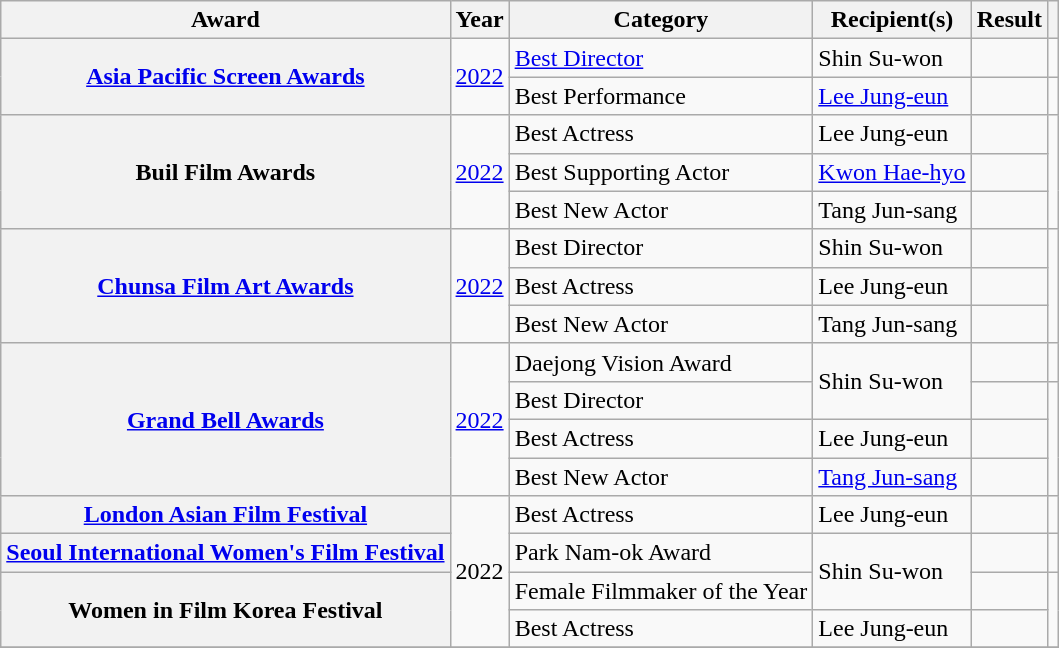<table class="wikitable sortable plainrowheaders">
<tr>
<th scope="col">Award</th>
<th scope="col">Year</th>
<th scope="col">Category</th>
<th scope="col">Recipient(s)</th>
<th scope="col">Result</th>
<th scope="col" class="unsortable"></th>
</tr>
<tr>
<th scope="row" rowspan="2"><a href='#'>Asia Pacific Screen Awards</a></th>
<td rowspan="2"><a href='#'>2022</a></td>
<td><a href='#'>Best Director</a></td>
<td>Shin Su-won</td>
<td></td>
<td></td>
</tr>
<tr>
<td>Best Performance</td>
<td><a href='#'>Lee Jung-eun</a></td>
<td></td>
<td></td>
</tr>
<tr>
<th scope="row" rowspan="3">Buil Film Awards</th>
<td rowspan=3><a href='#'>2022</a></td>
<td>Best Actress</td>
<td>Lee Jung-eun</td>
<td></td>
<td rowspan=3></td>
</tr>
<tr>
<td>Best Supporting Actor</td>
<td><a href='#'>Kwon Hae-hyo</a></td>
<td></td>
</tr>
<tr>
<td>Best New Actor</td>
<td>Tang Jun-sang</td>
<td></td>
</tr>
<tr>
<th scope="row" rowspan="3"><a href='#'>Chunsa Film Art Awards</a></th>
<td rowspan=3><a href='#'>2022</a></td>
<td>Best Director</td>
<td>Shin Su-won</td>
<td></td>
<td rowspan=3></td>
</tr>
<tr>
<td>Best Actress</td>
<td>Lee Jung-eun</td>
<td></td>
</tr>
<tr>
<td>Best New Actor</td>
<td>Tang Jun-sang</td>
<td></td>
</tr>
<tr>
<th scope="row" rowspan=4><a href='#'>Grand Bell Awards</a></th>
<td rowspan=4><a href='#'>2022</a></td>
<td>Daejong Vision Award</td>
<td rowspan=2>Shin Su-won</td>
<td></td>
<td></td>
</tr>
<tr>
<td>Best Director</td>
<td></td>
<td rowspan="3"></td>
</tr>
<tr>
<td>Best Actress</td>
<td>Lee Jung-eun</td>
<td></td>
</tr>
<tr>
<td>Best New Actor</td>
<td><a href='#'>Tang Jun-sang</a></td>
<td></td>
</tr>
<tr>
<th scope="row"><a href='#'>London Asian Film Festival</a></th>
<td rowspan=4>2022</td>
<td>Best Actress</td>
<td>Lee Jung-eun</td>
<td></td>
<td></td>
</tr>
<tr>
<th scope="row"><a href='#'>Seoul International Women's Film Festival</a></th>
<td>Park Nam-ok Award</td>
<td rowspan=2>Shin Su-won</td>
<td></td>
<td></td>
</tr>
<tr>
<th scope="row"  rowspan=2>Women in Film Korea Festival</th>
<td>Female Filmmaker of the Year</td>
<td></td>
<td rowspan=2></td>
</tr>
<tr>
<td>Best Actress</td>
<td>Lee Jung-eun</td>
<td></td>
</tr>
<tr>
</tr>
</table>
